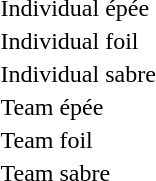<table>
<tr>
<td>Individual épée</td>
<td></td>
<td></td>
<td><br></td>
</tr>
<tr>
<td>Individual foil</td>
<td></td>
<td></td>
<td><br></td>
</tr>
<tr>
<td>Individual sabre</td>
<td></td>
<td></td>
<td><br></td>
</tr>
<tr>
<td>Team épée</td>
<td></td>
<td></td>
<td></td>
</tr>
<tr>
<td>Team foil</td>
<td></td>
<td></td>
<td></td>
</tr>
<tr>
<td>Team sabre</td>
<td></td>
<td></td>
<td></td>
</tr>
</table>
